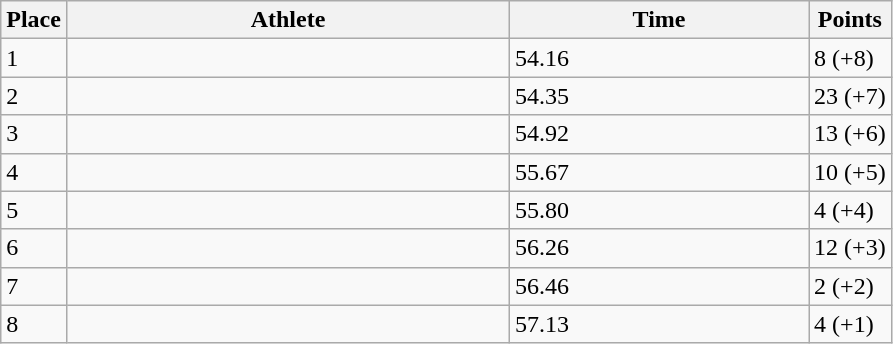<table class="wikitable sortable">
<tr>
<th>Place</th>
<th style="width:18em">Athlete</th>
<th style="width:12em">Time</th>
<th>Points</th>
</tr>
<tr>
<td>1</td>
<td></td>
<td>54.16</td>
<td>8 (+8)</td>
</tr>
<tr>
<td>2</td>
<td></td>
<td>54.35</td>
<td>23 (+7)</td>
</tr>
<tr>
<td>3</td>
<td></td>
<td>54.92</td>
<td>13 (+6)</td>
</tr>
<tr>
<td>4</td>
<td></td>
<td>55.67</td>
<td>10 (+5)</td>
</tr>
<tr>
<td>5</td>
<td></td>
<td>55.80</td>
<td>4 (+4)</td>
</tr>
<tr>
<td>6</td>
<td></td>
<td>56.26</td>
<td>12 (+3)</td>
</tr>
<tr>
<td>7</td>
<td></td>
<td>56.46</td>
<td>2 (+2)</td>
</tr>
<tr>
<td>8</td>
<td></td>
<td>57.13</td>
<td>4 (+1)</td>
</tr>
</table>
